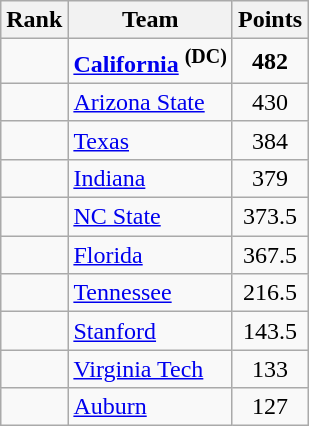<table class="wikitable sortable" style="text-align:center">
<tr>
<th>Rank</th>
<th>Team</th>
<th>Points</th>
</tr>
<tr>
<td></td>
<td style="text-align:left"><strong><a href='#'>California</a> <sup>(DC)</sup></strong></td>
<td><strong>482</strong></td>
</tr>
<tr>
<td></td>
<td style="text-align:left"><a href='#'>Arizona State</a></td>
<td>430</td>
</tr>
<tr>
<td></td>
<td style="text-align:left"><a href='#'>Texas</a></td>
<td>384</td>
</tr>
<tr>
<td></td>
<td style="text-align:left"><a href='#'>Indiana</a></td>
<td>379</td>
</tr>
<tr>
<td></td>
<td style="text-align:left"><a href='#'>NC State</a></td>
<td>373.5</td>
</tr>
<tr>
<td></td>
<td style="text-align:left"><a href='#'>Florida</a></td>
<td>367.5</td>
</tr>
<tr>
<td></td>
<td style="text-align:left"><a href='#'>Tennessee</a></td>
<td>216.5</td>
</tr>
<tr>
<td></td>
<td style="text-align:left"><a href='#'>Stanford</a></td>
<td>143.5</td>
</tr>
<tr>
<td></td>
<td style="text-align:left"><a href='#'>Virginia Tech</a></td>
<td>133</td>
</tr>
<tr>
<td></td>
<td style="text-align:left"><a href='#'>Auburn</a></td>
<td>127</td>
</tr>
</table>
